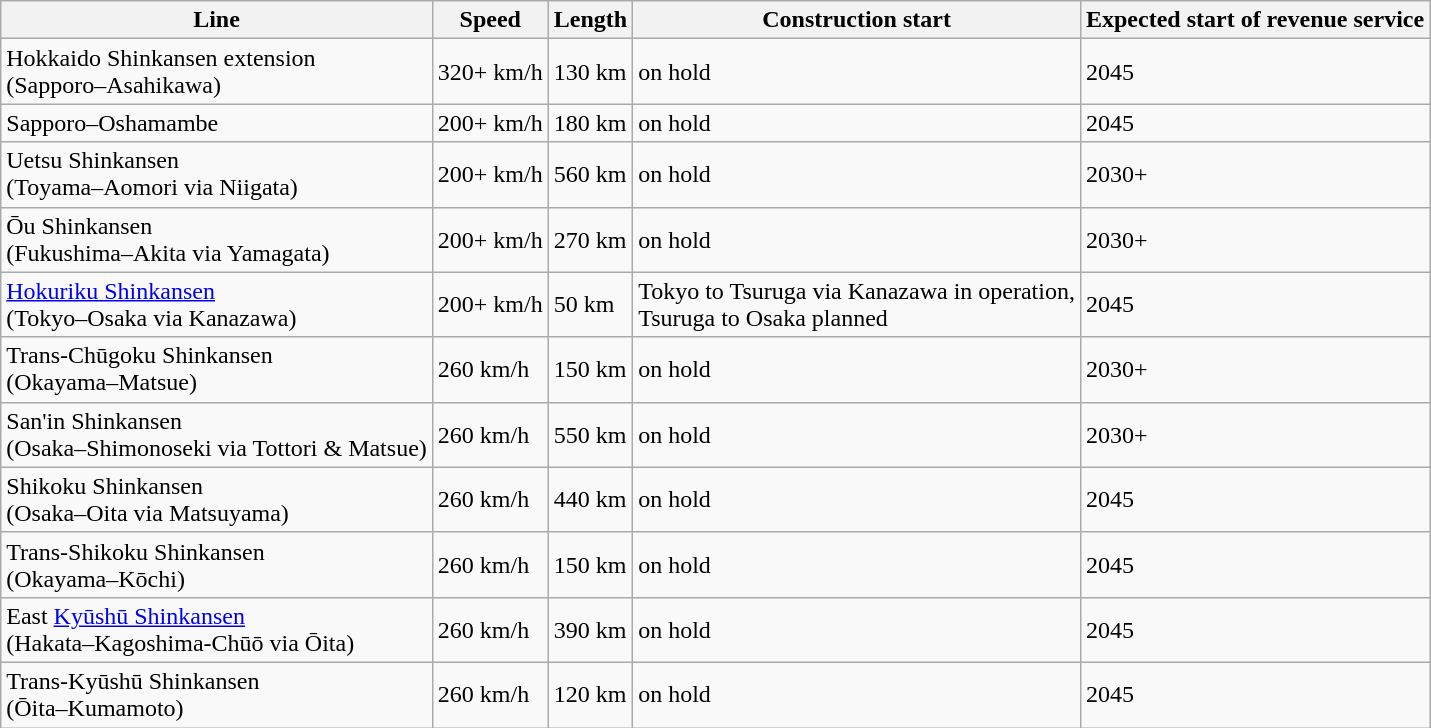<table class="wikitable">
<tr>
<th>Line</th>
<th>Speed</th>
<th>Length</th>
<th>Construction start</th>
<th>Expected start of revenue service</th>
</tr>
<tr>
<td>Hokkaido Shinkansen extension <br> (Sapporo–Asahikawa)</td>
<td>320+ km/h</td>
<td>130 km</td>
<td>on hold</td>
<td>2045</td>
</tr>
<tr>
<td>Sapporo–Oshamambe</td>
<td>200+ km/h</td>
<td>180 km</td>
<td>on hold</td>
<td>2045</td>
</tr>
<tr>
<td>Uetsu Shinkansen <br> (Toyama–Aomori via Niigata)</td>
<td>200+ km/h</td>
<td>560 km</td>
<td>on hold</td>
<td>2030+</td>
</tr>
<tr>
<td>Ōu Shinkansen <br> (Fukushima–Akita via Yamagata)</td>
<td>200+ km/h</td>
<td>270 km</td>
<td>on hold</td>
<td>2030+</td>
</tr>
<tr>
<td><a href='#'>Hokuriku Shinkansen</a> <br> (Tokyo–Osaka via Kanazawa)</td>
<td>200+ km/h</td>
<td>50 km</td>
<td>Tokyo to Tsuruga via Kanazawa in operation,<br>Tsuruga to Osaka planned</td>
<td>2045</td>
</tr>
<tr>
<td>Trans-Chūgoku Shinkansen <br> (Okayama–Matsue)</td>
<td>260 km/h</td>
<td>150 km</td>
<td>on hold</td>
<td>2030+</td>
</tr>
<tr>
<td>San'in Shinkansen <br> (Osaka–Shimonoseki via Tottori & Matsue)</td>
<td>260 km/h</td>
<td>550 km</td>
<td>on hold</td>
<td>2030+</td>
</tr>
<tr>
<td>Shikoku Shinkansen <br> (Osaka–Oita via Matsuyama)</td>
<td>260 km/h</td>
<td>440 km</td>
<td>on hold</td>
<td>2045</td>
</tr>
<tr>
<td>Trans-Shikoku Shinkansen <br> (Okayama–Kōchi)</td>
<td>260 km/h</td>
<td>150 km</td>
<td>on hold</td>
<td>2045</td>
</tr>
<tr>
<td>East <a href='#'>Kyūshū Shinkansen</a> <br> (Hakata–Kagoshima-Chūō via Ōita)</td>
<td>260 km/h</td>
<td>390 km</td>
<td>on hold</td>
<td>2045</td>
</tr>
<tr>
<td>Trans-Kyūshū Shinkansen <br> (Ōita–Kumamoto)</td>
<td>260 km/h</td>
<td>120 km</td>
<td>on hold</td>
<td>2045</td>
</tr>
</table>
